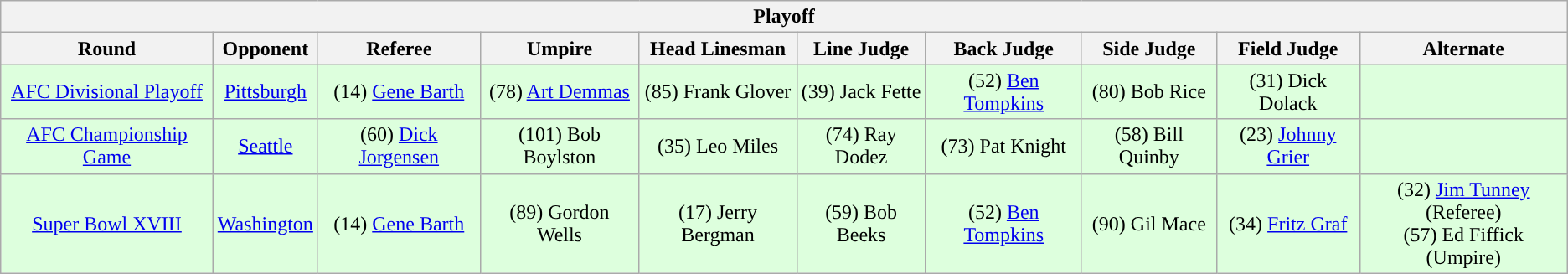<table class="wikitable" style="text-align:center">
<tr>
<th colspan="10">Playoff</th>
</tr>
<tr>
<th>Round</th>
<th>Opponent</th>
<th>Referee</th>
<th>Umpire</th>
<th>Head Linesman</th>
<th>Line Judge</th>
<th>Back Judge</th>
<th>Side Judge</th>
<th>Field Judge</th>
<th>Alternate</th>
</tr>
<tr style="background: #ddffdd;">
<td><a href='#'>AFC Divisional Playoff</a></td>
<td><a href='#'>Pittsburgh</a></td>
<td>(14) <a href='#'>Gene Barth</a></td>
<td>(78) <a href='#'>Art Demmas</a></td>
<td>(85) Frank Glover</td>
<td>(39) Jack Fette</td>
<td>(52) <a href='#'>Ben Tompkins</a></td>
<td>(80) Bob Rice</td>
<td>(31) Dick Dolack</td>
<td></td>
</tr>
<tr style="background: #ddffdd;">
<td><a href='#'>AFC Championship Game</a></td>
<td><a href='#'>Seattle</a></td>
<td>(60) <a href='#'>Dick Jorgensen</a></td>
<td>(101) Bob Boylston</td>
<td>(35) Leo Miles</td>
<td>(74) Ray Dodez</td>
<td>(73) Pat Knight</td>
<td>(58) Bill Quinby</td>
<td>(23) <a href='#'>Johnny Grier</a></td>
<td></td>
</tr>
<tr style="background: #ddffdd;">
<td><a href='#'>Super Bowl XVIII</a></td>
<td><a href='#'>Washington</a></td>
<td>(14) <a href='#'>Gene Barth</a></td>
<td>(89) Gordon Wells</td>
<td>(17) Jerry Bergman</td>
<td>(59) Bob Beeks</td>
<td>(52) <a href='#'>Ben Tompkins</a></td>
<td>(90) Gil Mace</td>
<td>(34) <a href='#'>Fritz Graf</a></td>
<td>(32) <a href='#'>Jim Tunney</a> (Referee)<br>(57) Ed Fiffick (Umpire)</td>
</tr>
</table>
